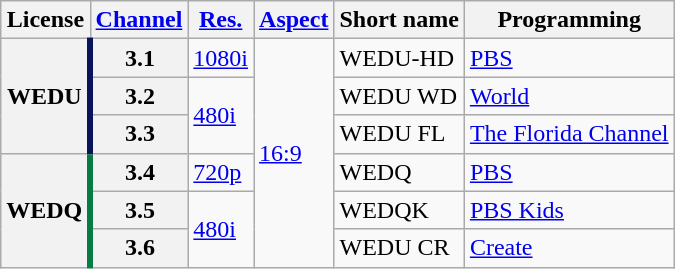<table class="wikitable">
<tr>
<th scope = "col">License</th>
<th scope = "col"><a href='#'>Channel</a></th>
<th scope = "col"><a href='#'>Res.</a></th>
<th scope = "col"><a href='#'>Aspect</a></th>
<th scope = "col">Short name</th>
<th scope = "col">Programming</th>
</tr>
<tr>
<th rowspan = "3" scope = "row" style="border-right: 4px solid #0a145a;">WEDU</th>
<th scope = "row">3.1</th>
<td><a href='#'>1080i</a></td>
<td rowspan="6"><a href='#'>16:9</a></td>
<td>WEDU-HD</td>
<td><a href='#'>PBS</a></td>
</tr>
<tr>
<th scope = "row">3.2</th>
<td rowspan="2"><a href='#'>480i</a></td>
<td>WEDU WD</td>
<td><a href='#'>World</a></td>
</tr>
<tr>
<th scope = "row">3.3</th>
<td>WEDU FL</td>
<td><a href='#'>The Florida Channel</a></td>
</tr>
<tr>
<th rowspan = "3" scope = "row" style="border-right: 4px solid #087b45;">WEDQ</th>
<th scope = "row">3.4</th>
<td><a href='#'>720p</a></td>
<td>WEDQ</td>
<td><a href='#'>PBS</a></td>
</tr>
<tr>
<th scope = "row">3.5</th>
<td rowspan="2"><a href='#'>480i</a></td>
<td>WEDQK</td>
<td><a href='#'>PBS Kids</a></td>
</tr>
<tr>
<th scope = "row">3.6</th>
<td>WEDU CR</td>
<td><a href='#'>Create</a></td>
</tr>
</table>
